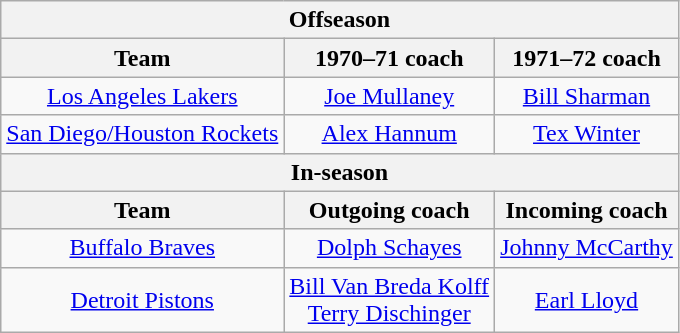<table class="wikitable" border="1" style="text-align: center">
<tr>
<th colspan="3">Offseason</th>
</tr>
<tr>
<th>Team</th>
<th>1970–71 coach</th>
<th>1971–72 coach</th>
</tr>
<tr>
<td><a href='#'>Los Angeles Lakers</a></td>
<td><a href='#'>Joe Mullaney</a></td>
<td><a href='#'>Bill Sharman</a></td>
</tr>
<tr>
<td><a href='#'>San Diego/Houston Rockets</a></td>
<td><a href='#'>Alex Hannum</a></td>
<td><a href='#'>Tex Winter</a></td>
</tr>
<tr>
<th colspan="3">In-season</th>
</tr>
<tr>
<th>Team</th>
<th>Outgoing coach</th>
<th>Incoming coach</th>
</tr>
<tr>
<td><a href='#'>Buffalo Braves</a></td>
<td><a href='#'>Dolph Schayes</a></td>
<td><a href='#'>Johnny McCarthy</a></td>
</tr>
<tr>
<td><a href='#'>Detroit Pistons</a></td>
<td><a href='#'>Bill Van Breda Kolff</a><br><a href='#'>Terry Dischinger</a></td>
<td><a href='#'>Earl Lloyd</a></td>
</tr>
</table>
